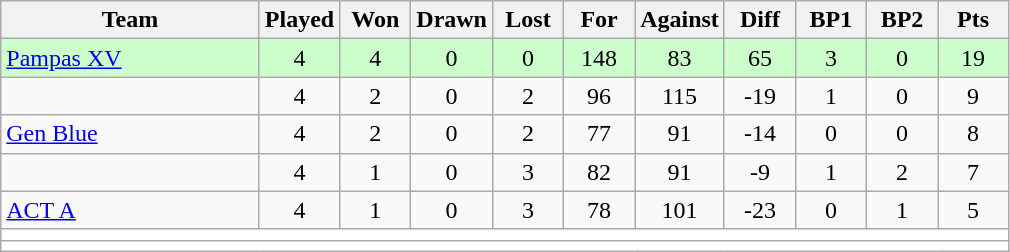<table class="wikitable">
<tr>
<th width=165>Team</th>
<th width=40>Played</th>
<th width=40>Won</th>
<th width=40>Drawn</th>
<th width=40>Lost</th>
<th width=40>For</th>
<th width=40>Against</th>
<th width=40>Diff</th>
<th width=40>BP1</th>
<th width=40>BP2</th>
<th width=40>Pts</th>
</tr>
<tr style="background:#cfc; text-align:center;">
<td align=left><a href='#'>Pampas XV</a></td>
<td>4</td>
<td>4</td>
<td>0</td>
<td>0</td>
<td>148</td>
<td>83</td>
<td>65</td>
<td>3</td>
<td>0</td>
<td>19</td>
</tr>
<tr style="text-align:center;">
<td align=left></td>
<td>4</td>
<td>2</td>
<td>0</td>
<td>2</td>
<td>96</td>
<td>115</td>
<td>-19</td>
<td>1</td>
<td>0</td>
<td>9</td>
</tr>
<tr style="text-align:center;">
<td align=left><a href='#'>Gen Blue</a></td>
<td>4</td>
<td>2</td>
<td>0</td>
<td>2</td>
<td>77</td>
<td>91</td>
<td>-14</td>
<td>0</td>
<td>0</td>
<td>8</td>
</tr>
<tr style="text-align:center;">
<td align=left></td>
<td>4</td>
<td>1</td>
<td>0</td>
<td>3</td>
<td>82</td>
<td>91</td>
<td>-9</td>
<td>1</td>
<td>2</td>
<td>7</td>
</tr>
<tr style="text-align:center;">
<td align=left><a href='#'>ACT A</a></td>
<td>4</td>
<td>1</td>
<td>0</td>
<td>3</td>
<td>78</td>
<td>101</td>
<td>-23</td>
<td>0</td>
<td>1</td>
<td>5</td>
</tr>
<tr bgcolor="#ffffff" align=center style="border:0px">
<td colspan="15"></td>
</tr>
<tr bgcolor="#ffffff" align=center style="border:0px">
<td colspan="15" style=line-height:80%></td>
</tr>
</table>
